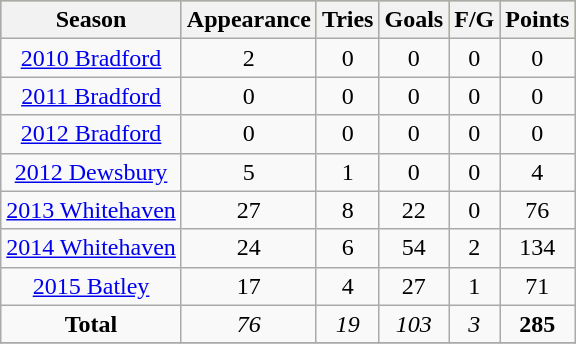<table class="wikitable" style="text-align:center;">
<tr bgcolor=#bdb76b>
<th>Season</th>
<th>Appearance</th>
<th>Tries</th>
<th>Goals</th>
<th>F/G</th>
<th>Points</th>
</tr>
<tr>
<td><a href='#'>2010 Bradford</a></td>
<td>2</td>
<td>0</td>
<td>0</td>
<td>0</td>
<td>0</td>
</tr>
<tr>
<td><a href='#'>2011 Bradford</a></td>
<td>0</td>
<td>0</td>
<td>0</td>
<td>0</td>
<td>0</td>
</tr>
<tr>
<td><a href='#'>2012 Bradford</a></td>
<td>0</td>
<td>0</td>
<td>0</td>
<td>0</td>
<td>0</td>
</tr>
<tr>
<td><a href='#'>2012 Dewsbury</a></td>
<td>5</td>
<td>1</td>
<td>0</td>
<td>0</td>
<td>4</td>
</tr>
<tr>
<td><a href='#'>2013 Whitehaven</a></td>
<td>27</td>
<td>8</td>
<td>22</td>
<td>0</td>
<td>76</td>
</tr>
<tr>
<td><a href='#'>2014 Whitehaven</a></td>
<td>24</td>
<td>6</td>
<td>54</td>
<td>2</td>
<td>134</td>
</tr>
<tr>
<td><a href='#'>2015 Batley</a></td>
<td>17</td>
<td>4</td>
<td>27</td>
<td>1</td>
<td>71</td>
</tr>
<tr>
<td><strong>Total</strong></td>
<td><em>76</em></td>
<td><em>19</em></td>
<td><em>103</em></td>
<td><em>3</em></td>
<td><strong>285</strong></td>
</tr>
<tr>
</tr>
</table>
